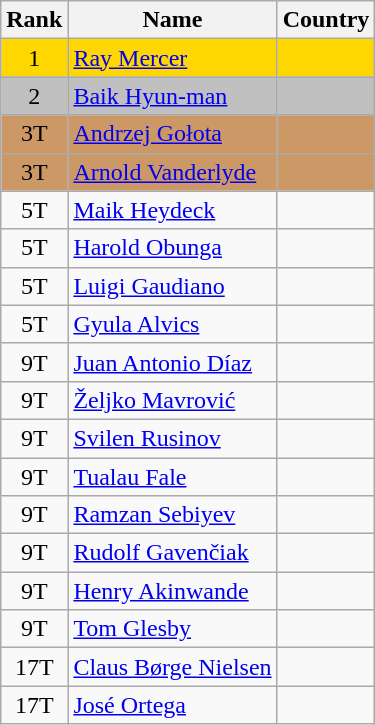<table class="wikitable sortable" style="text-align:center">
<tr>
<th>Rank</th>
<th>Name</th>
<th>Country</th>
</tr>
<tr bgcolor=gold>
<td>1</td>
<td align="left"><a href='#'>Ray Mercer</a></td>
<td align="left"></td>
</tr>
<tr bgcolor=silver>
<td>2</td>
<td align="left"><a href='#'>Baik Hyun-man</a></td>
<td align="left"></td>
</tr>
<tr bgcolor=#CC9966>
<td>3T</td>
<td align="left"><a href='#'>Andrzej Gołota</a></td>
<td align="left"></td>
</tr>
<tr bgcolor=#CC9966>
<td>3T</td>
<td align="left"><a href='#'>Arnold Vanderlyde</a></td>
<td align="left"></td>
</tr>
<tr>
<td>5T</td>
<td align="left"><a href='#'>Maik Heydeck</a></td>
<td align="left"></td>
</tr>
<tr>
<td>5T</td>
<td align="left"><a href='#'>Harold Obunga</a></td>
<td align="left"></td>
</tr>
<tr>
<td>5T</td>
<td align="left"><a href='#'>Luigi Gaudiano</a></td>
<td align="left"></td>
</tr>
<tr>
<td>5T</td>
<td align="left"><a href='#'>Gyula Alvics</a></td>
<td align="left"></td>
</tr>
<tr>
<td>9T</td>
<td align="left"><a href='#'>Juan Antonio Díaz</a></td>
<td align="left"></td>
</tr>
<tr>
<td>9T</td>
<td align="left"><a href='#'>Željko Mavrović</a></td>
<td align="left"></td>
</tr>
<tr>
<td>9T</td>
<td align="left"><a href='#'>Svilen Rusinov</a></td>
<td align="left"></td>
</tr>
<tr>
<td>9T</td>
<td align="left"><a href='#'>Tualau Fale</a></td>
<td align="left"></td>
</tr>
<tr>
<td>9T</td>
<td align="left"><a href='#'>Ramzan Sebiyev</a></td>
<td align="left"></td>
</tr>
<tr>
<td>9T</td>
<td align="left"><a href='#'>Rudolf Gavenčiak</a></td>
<td align="left"></td>
</tr>
<tr>
<td>9T</td>
<td align="left"><a href='#'>Henry Akinwande</a></td>
<td align="left"></td>
</tr>
<tr>
<td>9T</td>
<td align="left"><a href='#'>Tom Glesby</a></td>
<td align="left"></td>
</tr>
<tr>
<td>17T</td>
<td align="left"><a href='#'>Claus Børge Nielsen</a></td>
<td align="left"></td>
</tr>
<tr>
<td>17T</td>
<td align="left"><a href='#'>José Ortega</a></td>
<td align="left"></td>
</tr>
</table>
